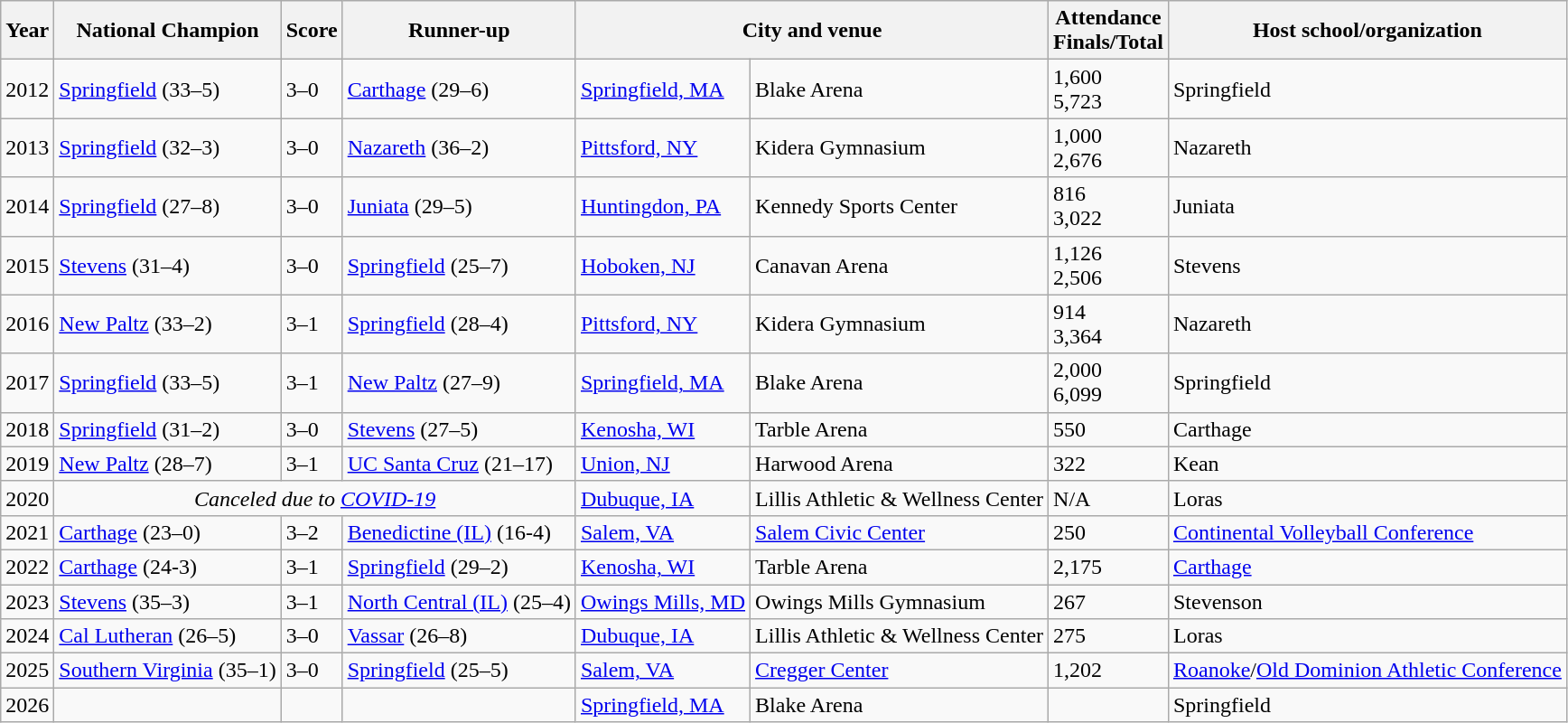<table class="wikitable">
<tr>
<th>Year</th>
<th>National Champion</th>
<th>Score</th>
<th>Runner-up</th>
<th colspan=2>City and venue</th>
<th>Attendance<br>Finals/Total</th>
<th>Host school/organization</th>
</tr>
<tr>
<td>2012</td>
<td><a href='#'>Springfield</a> (33–5)</td>
<td>3–0</td>
<td><a href='#'>Carthage</a> (29–6)</td>
<td><a href='#'>Springfield, MA</a></td>
<td>Blake Arena</td>
<td>1,600<br>5,723</td>
<td>Springfield</td>
</tr>
<tr>
<td>2013</td>
<td><a href='#'>Springfield</a> (32–3)</td>
<td>3–0</td>
<td><a href='#'>Nazareth</a> (36–2)</td>
<td><a href='#'>Pittsford, NY</a></td>
<td>Kidera Gymnasium</td>
<td>1,000<br>2,676</td>
<td>Nazareth</td>
</tr>
<tr>
<td>2014</td>
<td><a href='#'>Springfield</a> (27–8)</td>
<td>3–0</td>
<td><a href='#'>Juniata</a> (29–5)</td>
<td><a href='#'>Huntingdon, PA</a></td>
<td>Kennedy Sports Center</td>
<td>816<br>3,022</td>
<td>Juniata</td>
</tr>
<tr>
<td>2015</td>
<td><a href='#'>Stevens</a> (31–4)</td>
<td>3–0</td>
<td><a href='#'>Springfield</a> (25–7)</td>
<td><a href='#'>Hoboken, NJ</a></td>
<td>Canavan Arena</td>
<td>1,126<br>2,506</td>
<td>Stevens</td>
</tr>
<tr>
<td>2016</td>
<td><a href='#'>New Paltz</a> (33–2)</td>
<td>3–1</td>
<td><a href='#'>Springfield</a> (28–4)</td>
<td><a href='#'>Pittsford, NY</a></td>
<td>Kidera Gymnasium</td>
<td>914<br>3,364</td>
<td>Nazareth</td>
</tr>
<tr>
<td>2017</td>
<td><a href='#'>Springfield</a> (33–5)</td>
<td>3–1</td>
<td><a href='#'>New Paltz</a> (27–9)</td>
<td><a href='#'>Springfield, MA</a></td>
<td>Blake Arena</td>
<td>2,000<br>6,099</td>
<td>Springfield</td>
</tr>
<tr>
<td>2018</td>
<td><a href='#'>Springfield</a> (31–2)</td>
<td>3–0</td>
<td><a href='#'>Stevens</a> (27–5)</td>
<td><a href='#'>Kenosha, WI</a></td>
<td>Tarble Arena</td>
<td>550</td>
<td>Carthage</td>
</tr>
<tr>
<td>2019</td>
<td><a href='#'>New Paltz</a> (28–7)</td>
<td>3–1</td>
<td><a href='#'>UC Santa Cruz</a> (21–17)</td>
<td><a href='#'>Union, NJ</a></td>
<td>Harwood Arena</td>
<td>322</td>
<td>Kean</td>
</tr>
<tr>
<td>2020</td>
<td colspan=3 align=center><em>Canceled due to <a href='#'>COVID-19</a></em></td>
<td><a href='#'>Dubuque, IA</a></td>
<td>Lillis Athletic & Wellness Center</td>
<td>N/A</td>
<td>Loras</td>
</tr>
<tr>
<td>2021</td>
<td><a href='#'>Carthage</a> (23–0)</td>
<td>3–2</td>
<td><a href='#'>Benedictine (IL)</a> (16-4)</td>
<td><a href='#'>Salem, VA</a></td>
<td><a href='#'>Salem Civic Center</a></td>
<td>250</td>
<td><a href='#'>Continental Volleyball Conference</a></td>
</tr>
<tr>
<td>2022</td>
<td><a href='#'>Carthage</a> (24-3)</td>
<td>3–1</td>
<td><a href='#'>Springfield</a> (29–2)</td>
<td><a href='#'>Kenosha, WI</a></td>
<td>Tarble Arena</td>
<td>2,175</td>
<td><a href='#'>Carthage</a></td>
</tr>
<tr>
<td>2023</td>
<td><a href='#'>Stevens</a> (35–3)</td>
<td>3–1</td>
<td><a href='#'>North Central (IL)</a> (25–4)</td>
<td><a href='#'>Owings Mills, MD</a></td>
<td>Owings Mills Gymnasium</td>
<td>267</td>
<td>Stevenson</td>
</tr>
<tr>
<td>2024</td>
<td><a href='#'>Cal Lutheran</a> (26–5)</td>
<td>3–0</td>
<td><a href='#'>Vassar</a> (26–8)</td>
<td><a href='#'>Dubuque, IA</a></td>
<td>Lillis Athletic & Wellness Center</td>
<td>275</td>
<td>Loras</td>
</tr>
<tr>
<td>2025</td>
<td><a href='#'>Southern Virginia</a> (35–1)</td>
<td>3–0</td>
<td><a href='#'>Springfield</a> (25–5)</td>
<td><a href='#'>Salem, VA</a></td>
<td><a href='#'>Cregger Center</a></td>
<td>1,202</td>
<td><a href='#'>Roanoke</a>/<a href='#'>Old Dominion Athletic Conference</a></td>
</tr>
<tr>
<td>2026</td>
<td></td>
<td></td>
<td></td>
<td><a href='#'>Springfield, MA</a></td>
<td>Blake Arena</td>
<td></td>
<td>Springfield</td>
</tr>
</table>
